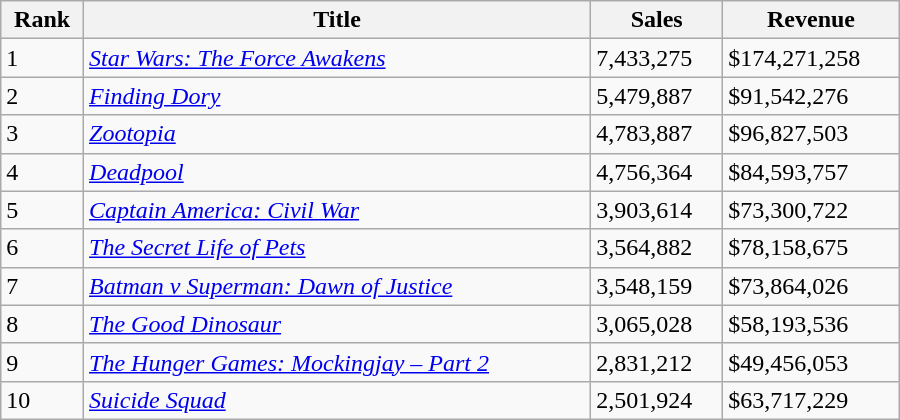<table class="wikitable sortable" width="600">
<tr>
<th>Rank</th>
<th>Title</th>
<th>Sales</th>
<th>Revenue</th>
</tr>
<tr>
<td>1</td>
<td><em><a href='#'>Star Wars: The Force Awakens</a></em></td>
<td>7,433,275</td>
<td>$174,271,258</td>
</tr>
<tr>
<td>2</td>
<td><em><a href='#'>Finding Dory</a></em></td>
<td>5,479,887</td>
<td>$91,542,276</td>
</tr>
<tr>
<td>3</td>
<td><em><a href='#'>Zootopia</a></em></td>
<td>4,783,887</td>
<td>$96,827,503</td>
</tr>
<tr>
<td>4</td>
<td><em><a href='#'>Deadpool</a></em></td>
<td>4,756,364</td>
<td>$84,593,757</td>
</tr>
<tr>
<td>5</td>
<td><em><a href='#'>Captain America: Civil War</a></em></td>
<td>3,903,614</td>
<td>$73,300,722</td>
</tr>
<tr>
<td>6</td>
<td><em><a href='#'>The Secret Life of Pets</a></em></td>
<td>3,564,882</td>
<td>$78,158,675</td>
</tr>
<tr>
<td>7</td>
<td><em><a href='#'>Batman v Superman: Dawn of Justice</a></em></td>
<td>3,548,159</td>
<td>$73,864,026</td>
</tr>
<tr>
<td>8</td>
<td><em><a href='#'>The Good Dinosaur</a></em></td>
<td>3,065,028</td>
<td>$58,193,536</td>
</tr>
<tr>
<td>9</td>
<td><em><a href='#'>The Hunger Games: Mockingjay – Part 2</a></em></td>
<td>2,831,212</td>
<td>$49,456,053</td>
</tr>
<tr>
<td>10</td>
<td><em><a href='#'>Suicide Squad</a></em></td>
<td>2,501,924</td>
<td>$63,717,229</td>
</tr>
</table>
